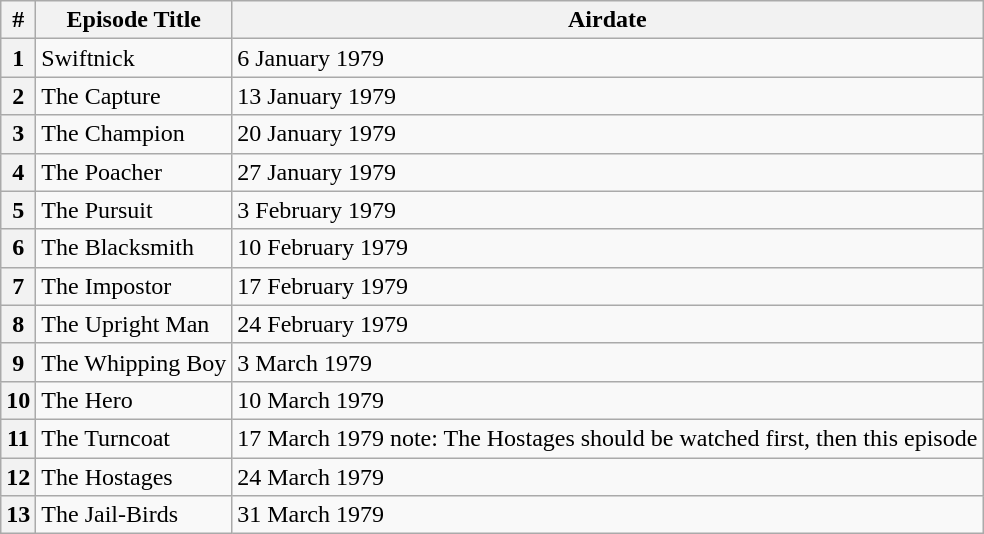<table class="wikitable">
<tr>
<th>#</th>
<th><strong>Episode Title</strong></th>
<th><strong>Airdate</strong></th>
</tr>
<tr>
<th>1</th>
<td>Swiftnick</td>
<td>6 January 1979</td>
</tr>
<tr>
<th>2</th>
<td>The Capture</td>
<td>13 January 1979</td>
</tr>
<tr>
<th>3</th>
<td>The Champion</td>
<td>20 January 1979</td>
</tr>
<tr>
<th>4</th>
<td>The Poacher</td>
<td>27 January 1979</td>
</tr>
<tr>
<th>5</th>
<td>The Pursuit</td>
<td>3 February 1979</td>
</tr>
<tr>
<th>6</th>
<td>The Blacksmith</td>
<td>10 February 1979</td>
</tr>
<tr>
<th>7</th>
<td>The Impostor</td>
<td>17 February 1979</td>
</tr>
<tr>
<th>8</th>
<td>The Upright Man</td>
<td>24 February 1979</td>
</tr>
<tr>
<th>9</th>
<td>The Whipping Boy</td>
<td>3 March 1979</td>
</tr>
<tr>
<th>10</th>
<td>The Hero</td>
<td>10 March 1979</td>
</tr>
<tr>
<th>11</th>
<td>The Turncoat</td>
<td>17 March 1979 note: The Hostages should be watched first, then this episode</td>
</tr>
<tr>
<th>12</th>
<td>The Hostages</td>
<td>24 March 1979</td>
</tr>
<tr>
<th>13</th>
<td>The Jail-Birds</td>
<td>31 March 1979</td>
</tr>
</table>
